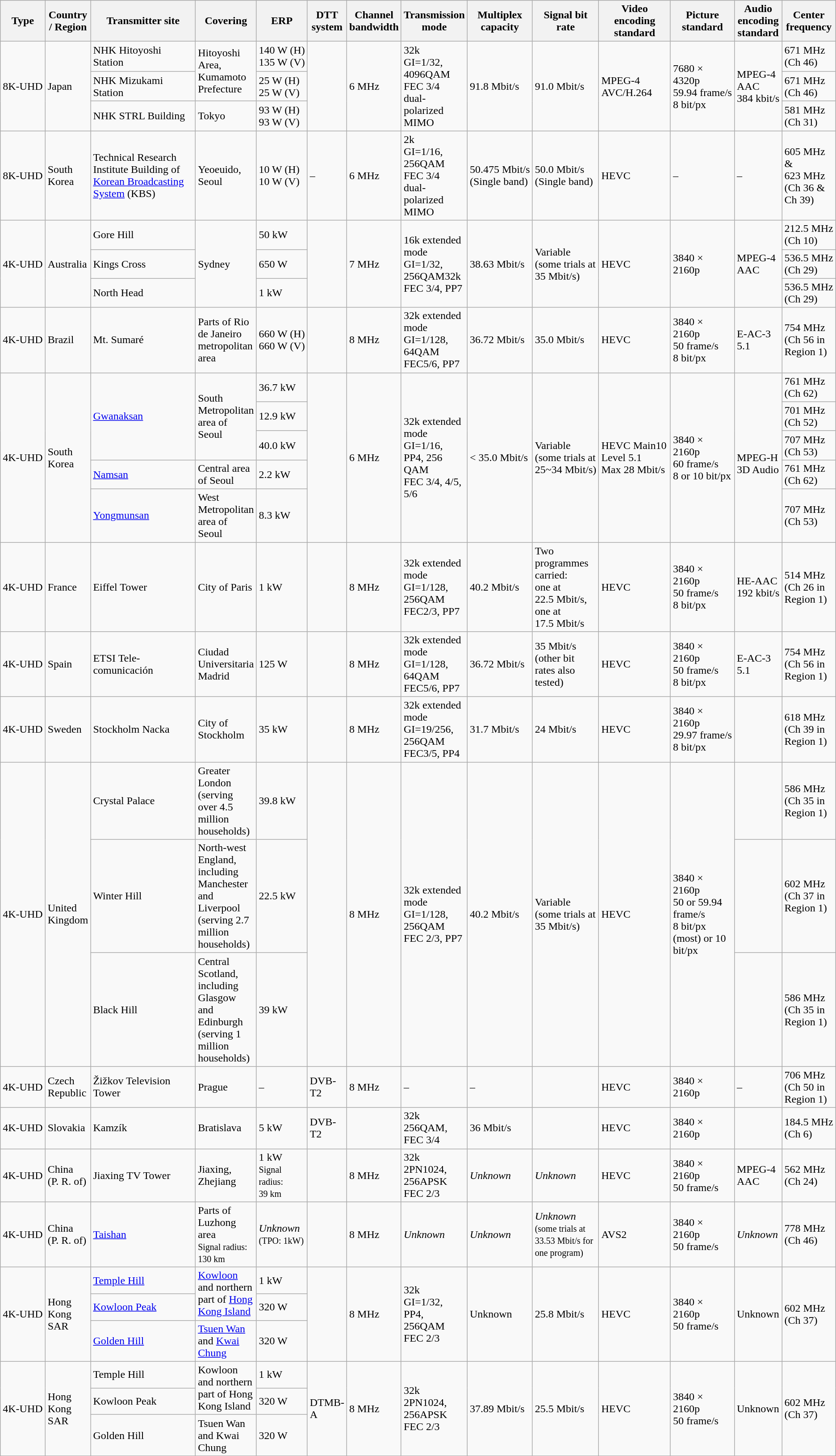<table class="wikitable sortable">
<tr>
<th>Type</th>
<th>Country / Region</th>
<th scope="col" style="width: 150px;">Transmitter site</th>
<th>Covering</th>
<th>ERP</th>
<th>DTT system</th>
<th scope="col" style="width: 55px;">Channel bandwidth</th>
<th>Transmission mode</th>
<th scope="col" style="width: 55px;">Multiplex capacity</th>
<th>Signal bit rate</th>
<th scope="col" style="width: 100px;">Video encoding standard</th>
<th>Picture standard</th>
<th>Audio encoding standard</th>
<th>Center frequency</th>
</tr>
<tr>
<td rowspan="3">8K‑UHD</td>
<td rowspan="3">Japan</td>
<td>NHK Hitoyoshi Station</td>
<td rowspan="2">Hitoyoshi Area, Kumamoto Prefecture</td>
<td>140 W (H)<br>135 W (V)</td>
<td rowspan="3"></td>
<td rowspan="3">6 MHz</td>
<td rowspan="3">32k<br>GI=1/32, 4096QAM<br>FEC 3/4<br>dual-polarized MIMO</td>
<td rowspan="3">91.8 Mbit/s</td>
<td rowspan="3">91.0 Mbit/s</td>
<td rowspan="3">MPEG-4<br>AVC/H.264</td>
<td rowspan="3">7680 × 4320p<br>59.94 frame/s<br>8 bit/px</td>
<td rowspan="3">MPEG-4 AAC<br>384 kbit/s</td>
<td>671 MHz<br>(Ch 46)</td>
</tr>
<tr>
<td>NHK Mizukami Station</td>
<td>25 W (H)<br>25 W (V)</td>
<td>671 MHz<br>(Ch 46)</td>
</tr>
<tr>
<td>NHK STRL Building</td>
<td>Tokyo</td>
<td>93 W (H)<br>93 W (V)</td>
<td>581 MHz<br>(Ch 31)</td>
</tr>
<tr>
<td>8K-UHD</td>
<td>South Korea</td>
<td>Technical Research Institute Building of <a href='#'>Korean Broadcasting System</a> (KBS)</td>
<td>Yeoeuido, Seoul</td>
<td>10 W (H)<br>10 W (V)</td>
<td>–</td>
<td>6 MHz</td>
<td>2k<br>GI=1/16, 256QAM<br>FEC 3/4<br>dual-polarized MIMO</td>
<td>50.475 Mbit/s<br>(Single band)</td>
<td>50.0 Mbit/s<br>(Single band)</td>
<td>HEVC</td>
<td>–</td>
<td>–</td>
<td>605 MHz & 623 MHz<br>(Ch 36 & Ch 39)</td>
</tr>
<tr>
<td rowspan="3">4K-UHD</td>
<td rowspan="3">Australia</td>
<td>Gore Hill</td>
<td rowspan="3">Sydney</td>
<td>50 kW</td>
<td rowspan="3"></td>
<td rowspan="3">7 MHz</td>
<td rowspan="3">16k extended mode<br>GI=1/32, 256QAM32k<br>FEC 3/4, PP7</td>
<td rowspan="3">38.63 Mbit/s</td>
<td rowspan="3">Variable<br>(some trials at 35 Mbit/s)</td>
<td rowspan="3">HEVC</td>
<td rowspan="3">3840 × 2160p</td>
<td rowspan="3">MPEG-4 AAC</td>
<td>212.5 MHz<br>(Ch 10)</td>
</tr>
<tr>
<td>Kings Cross</td>
<td>650 W</td>
<td>536.5 MHz<br>(Ch 29)</td>
</tr>
<tr>
<td>North Head</td>
<td>1 kW</td>
<td>536.5 MHz<br>(Ch 29)</td>
</tr>
<tr>
<td>4K-UHD</td>
<td>Brazil</td>
<td>Mt. Sumaré</td>
<td>Parts of Rio de Janeiro metropolitan area</td>
<td>660 W (H)<br>660 W (V)</td>
<td></td>
<td>8 MHz</td>
<td>32k extended mode<br>GI=1/128, 64QAM<br>FEC5/6, PP7</td>
<td>36.72 Mbit/s</td>
<td>35.0 Mbit/s</td>
<td>HEVC</td>
<td>3840 × 2160p<br>50 frame/s<br>8 bit/px</td>
<td>E-AC-3 5.1</td>
<td>754 MHz<br>(Ch 56 in Region 1)</td>
</tr>
<tr>
<td rowspan="5">4K-UHD</td>
<td rowspan="5">South Korea</td>
<td rowspan="3"><a href='#'>Gwanaksan</a></td>
<td rowspan="3">South Metropolitan area of Seoul</td>
<td>36.7 kW</td>
<td rowspan="5"></td>
<td rowspan="5">6 MHz</td>
<td rowspan="5">32k extended mode<br>GI=1/16, PP4, 256 QAM<br>FEC 3/4, 4/5, 5/6</td>
<td rowspan="5">< 35.0 Mbit/s</td>
<td rowspan="5">Variable<br>(some trials at 25~34 Mbit/s)</td>
<td rowspan="5">HEVC Main10<br>Level 5.1<br>Max 28 Mbit/s</td>
<td rowspan="5">3840 × 2160p<br>60 frame/s<br>8 or 10 bit/px</td>
<td rowspan="5"><br>MPEG-H 3D Audio</td>
<td>761 MHz<br>(Ch 62)</td>
</tr>
<tr>
<td>12.9 kW</td>
<td>701 MHz<br>(Ch 52)</td>
</tr>
<tr>
<td>40.0 kW</td>
<td>707 MHz<br>(Ch 53)</td>
</tr>
<tr>
<td><a href='#'>Namsan</a></td>
<td>Central area of Seoul</td>
<td>2.2 kW</td>
<td>761 MHz<br>(Ch 62)</td>
</tr>
<tr>
<td><a href='#'>Yongmunsan</a></td>
<td>West Metropolitan area of Seoul</td>
<td>8.3 kW</td>
<td>707 MHz<br>(Ch 53)</td>
</tr>
<tr>
<td>4K-UHD</td>
<td>France</td>
<td>Eiffel Tower</td>
<td>City of Paris</td>
<td>1 kW</td>
<td></td>
<td>8 MHz</td>
<td>32k extended mode<br>GI=1/128, 256QAM<br>FEC2/3, PP7</td>
<td>40.2 Mbit/s</td>
<td>Two programmes carried:<br>one at 22.5 Mbit/s,<br>one at 17.5 Mbit/s</td>
<td>HEVC</td>
<td>3840 × 2160p<br>50 frame/s<br>8 bit/px</td>
<td>HE-AAC 192 kbit/s</td>
<td>514 MHz<br>(Ch 26 in Region 1)</td>
</tr>
<tr>
<td>4K-UHD</td>
<td>Spain</td>
<td>ETSI Tele-comunicación</td>
<td>Ciudad Universitaria Madrid</td>
<td>125 W</td>
<td></td>
<td>8 MHz</td>
<td>32k extended mode<br>GI=1/128, 64QAM<br>FEC5/6, PP7</td>
<td>36.72 Mbit/s</td>
<td>35 Mbit/s<br>(other bit rates also tested)</td>
<td>HEVC</td>
<td>3840 × 2160p<br>50 frame/s<br>8 bit/px</td>
<td>E-AC-3 5.1</td>
<td>754 MHz<br>(Ch 56 in Region 1)</td>
</tr>
<tr>
<td>4K-UHD</td>
<td>Sweden</td>
<td>Stockholm Nacka</td>
<td>City of Stockholm</td>
<td>35 kW</td>
<td></td>
<td>8 MHz</td>
<td>32k extended mode<br>GI=19/256, 256QAM<br>FEC3/5, PP4</td>
<td>31.7 Mbit/s</td>
<td>24 Mbit/s</td>
<td>HEVC</td>
<td>3840 × 2160p<br>29.97 frame/s<br>8 bit/px</td>
<td></td>
<td>618 MHz<br>(Ch 39 in Region 1)</td>
</tr>
<tr>
<td rowspan="3">4K-UHD</td>
<td rowspan="3">United Kingdom</td>
<td>Crystal Palace</td>
<td>Greater London<br>(serving over 4.5 million households)</td>
<td>39.8 kW</td>
<td rowspan="3"></td>
<td rowspan="3">8 MHz</td>
<td rowspan="3">32k extended mode<br>GI=1/128, 256QAM<br>FEC 2/3, PP7</td>
<td rowspan="3">40.2 Mbit/s</td>
<td rowspan="3">Variable<br>(some trials at 35 Mbit/s)</td>
<td rowspan="3">HEVC</td>
<td rowspan="3">3840 × 2160p<br>50 or 59.94 frame/s<br>8 bit/px (most) or 10 bit/px</td>
<td></td>
<td>586 MHz<br>(Ch 35 in Region 1)</td>
</tr>
<tr>
<td>Winter Hill</td>
<td>North-west England, including Manchester and Liverpool<br>(serving 2.7 million households)</td>
<td>22.5 kW</td>
<td></td>
<td>602 MHz<br>(Ch 37 in Region 1)</td>
</tr>
<tr>
<td>Black Hill</td>
<td>Central Scotland, including Glasgow and Edinburgh<br>(serving 1 million households)</td>
<td>39 kW</td>
<td></td>
<td>586 MHz<br>(Ch 35 in Region 1)</td>
</tr>
<tr>
<td>4K-UHD</td>
<td>Czech Republic</td>
<td>Žižkov Television Tower</td>
<td>Prague</td>
<td>–</td>
<td>DVB-T2</td>
<td>8 MHz</td>
<td>–</td>
<td>–</td>
<td></td>
<td>HEVC</td>
<td>3840 × 2160p</td>
<td>–</td>
<td>706 MHz<br>(Ch 50 in Region 1)</td>
</tr>
<tr>
<td>4K-UHD</td>
<td>Slovakia</td>
<td>Kamzík</td>
<td>Bratislava</td>
<td>5 kW</td>
<td>DVB-T2</td>
<td></td>
<td>32k<br>256QAM, FEC 3/4</td>
<td>36 Mbit/s</td>
<td></td>
<td>HEVC</td>
<td>3840 × 2160p</td>
<td></td>
<td>184.5 MHz<br>(Ch 6)</td>
</tr>
<tr>
<td>4K-UHD</td>
<td>China<br>(P. R. of)</td>
<td>Jiaxing TV Tower</td>
<td>Jiaxing, Zhejiang</td>
<td>1 kW<br><small>Signal radius: 39 km</small></td>
<td></td>
<td>8 MHz</td>
<td>32k<br>2PN1024, 256APSK<br>FEC 2/3</td>
<td><em>Unknown</em></td>
<td><em>Unknown</em></td>
<td>HEVC</td>
<td>3840 × 2160p<br>50 frame/s</td>
<td>MPEG-4 AAC</td>
<td>562 MHz<br>(Ch 24)</td>
</tr>
<tr>
<td>4K-UHD</td>
<td>China<br>(P. R. of)</td>
<td><a href='#'>Taishan</a></td>
<td>Parts of Luzhong area<br><small>Signal radius: 130 km</small></td>
<td><em>Unknown</em><br><small>(TPO: 1kW)</small></td>
<td></td>
<td>8 MHz</td>
<td><em>Unknown</em></td>
<td><em>Unknown</em></td>
<td><em>Unknown</em><br><small>(some trials at 33.53 Mbit/s for one program)</small></td>
<td>AVS2</td>
<td>3840 × 2160p<br>50 frame/s</td>
<td><em>Unknown</em></td>
<td>778 MHz<br>(Ch 46)</td>
</tr>
<tr>
<td rowspan="3">4K-UHD</td>
<td rowspan="3">Hong Kong SAR</td>
<td><a href='#'>Temple Hill</a></td>
<td rowspan="2"><a href='#'>Kowloon</a> and northern part of <a href='#'>Hong Kong Island</a></td>
<td>1 kW</td>
<td rowspan="3"></td>
<td rowspan="3">8 MHz</td>
<td rowspan="3">32k<br>GI=1/32, PP4, 256QAM<br>FEC 2/3</td>
<td rowspan="3">Unknown</td>
<td rowspan="3">25.8 Mbit/s</td>
<td rowspan="3">HEVC</td>
<td rowspan="3">3840 × 2160p<br>50 frame/s</td>
<td rowspan="3">Unknown</td>
<td rowspan="3">602 MHz<br>(Ch 37)</td>
</tr>
<tr>
<td><a href='#'>Kowloon Peak</a></td>
<td>320 W</td>
</tr>
<tr>
<td><a href='#'>Golden Hill</a></td>
<td><a href='#'>Tsuen Wan</a> and <a href='#'>Kwai Chung</a></td>
<td>320 W</td>
</tr>
<tr>
<td rowspan="3">4K-UHD</td>
<td rowspan="3">Hong Kong SAR</td>
<td>Temple Hill</td>
<td rowspan="2">Kowloon and northern part of Hong Kong Island</td>
<td>1 kW</td>
<td rowspan="3">DTMB-A</td>
<td rowspan="3">8 MHz</td>
<td rowspan="3">32k<br>2PN1024, 256APSK<br>FEC 2/3</td>
<td rowspan="3">37.89 Mbit/s</td>
<td rowspan="3">25.5 Mbit/s</td>
<td rowspan="3">HEVC</td>
<td rowspan="3">3840 × 2160p<br>50 frame/s</td>
<td rowspan="3">Unknown</td>
<td rowspan="3">602 MHz<br>(Ch 37)</td>
</tr>
<tr>
<td>Kowloon Peak</td>
<td>320 W</td>
</tr>
<tr>
<td Golden Hill, Hong Kong>Golden Hill</td>
<td>Tsuen Wan and Kwai Chung</td>
<td>320 W</td>
</tr>
</table>
